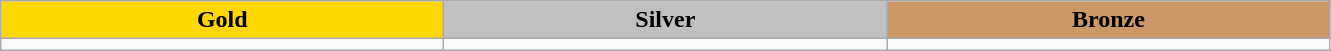<table class="wikitable">
<tr align="center">
<td bgcolor="gold" style="width:18em"><strong>Gold</strong></td>
<td bgcolor="silver" style="width:18em"><strong>Silver</strong></td>
<td bgcolor="CC9966" style="width:18em"><strong>Bronze</strong></td>
</tr>
<tr valign="top">
<td></td>
<td></td>
<td></td>
</tr>
</table>
